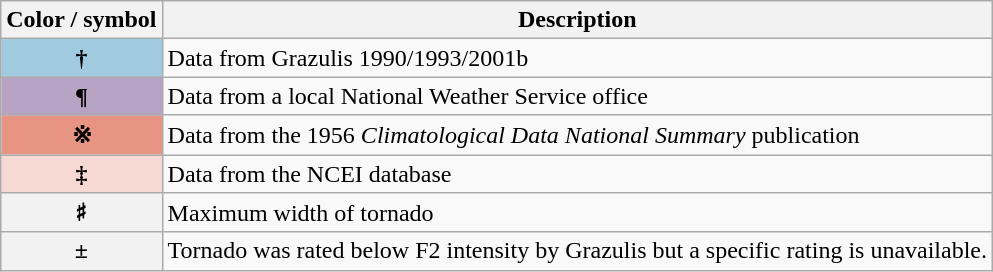<table class="wikitable">
<tr>
<th scope="col">Color / symbol</th>
<th scope="col">Description</th>
</tr>
<tr>
<th scope="row" style="background-color:#9FCADF;">†</th>
<td>Data from Grazulis 1990/1993/2001b</td>
</tr>
<tr>
<th scope="row" style="background-color:#B7A3C3;">¶</th>
<td>Data from a local National Weather Service office</td>
</tr>
<tr>
<th scope="row" style="background-color:#E89483;">※</th>
<td>Data from the 1956 <em>Climatological Data National Summary</em> publication</td>
</tr>
<tr>
<th scope="row" style="background-color:#F7D9D3;">‡</th>
<td>Data from the NCEI database</td>
</tr>
<tr>
<th scope="row">♯</th>
<td>Maximum width of tornado</td>
</tr>
<tr>
<th scope="row">±</th>
<td>Tornado was rated below F2 intensity by Grazulis but a specific rating is unavailable.</td>
</tr>
</table>
